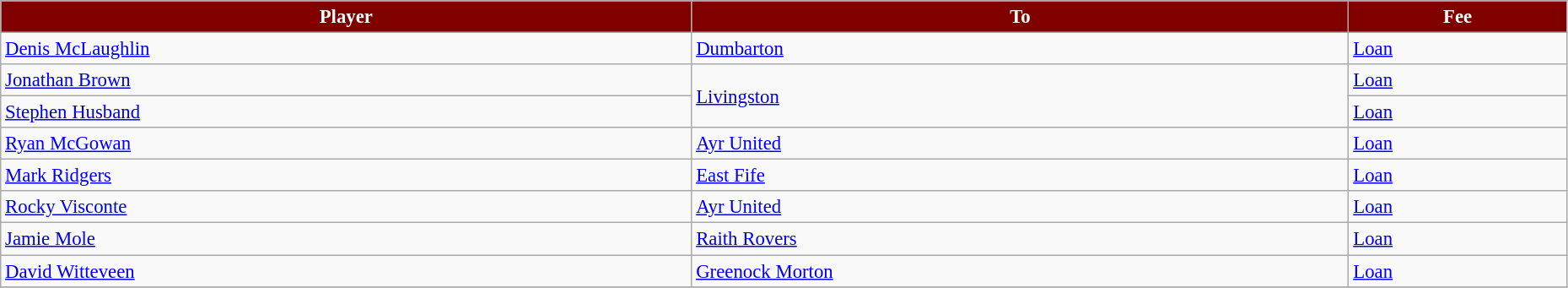<table class="wikitable" style="text-align:left; font-size:95%;width:98%;">
<tr>
<th style="background:maroon; color:white;">Player</th>
<th style="background:maroon; color:white;">To</th>
<th style="background:maroon; color:white;">Fee</th>
</tr>
<tr>
<td> <a href='#'>Denis McLaughlin</a></td>
<td> <a href='#'>Dumbarton</a></td>
<td><a href='#'>Loan</a></td>
</tr>
<tr>
<td> <a href='#'>Jonathan Brown</a></td>
<td rowspan=2> <a href='#'>Livingston</a></td>
<td><a href='#'>Loan</a></td>
</tr>
<tr>
<td> <a href='#'>Stephen Husband</a></td>
<td><a href='#'>Loan</a></td>
</tr>
<tr>
<td> <a href='#'>Ryan McGowan</a></td>
<td> <a href='#'>Ayr United</a></td>
<td><a href='#'>Loan</a></td>
</tr>
<tr>
<td> <a href='#'>Mark Ridgers</a></td>
<td> <a href='#'>East Fife</a></td>
<td><a href='#'>Loan</a></td>
</tr>
<tr>
<td> <a href='#'>Rocky Visconte</a></td>
<td> <a href='#'>Ayr United</a></td>
<td><a href='#'>Loan</a></td>
</tr>
<tr>
<td> <a href='#'>Jamie Mole</a></td>
<td> <a href='#'>Raith Rovers</a></td>
<td><a href='#'>Loan</a></td>
</tr>
<tr>
<td> <a href='#'>David Witteveen</a></td>
<td> <a href='#'>Greenock Morton</a></td>
<td><a href='#'>Loan</a></td>
</tr>
<tr>
</tr>
</table>
